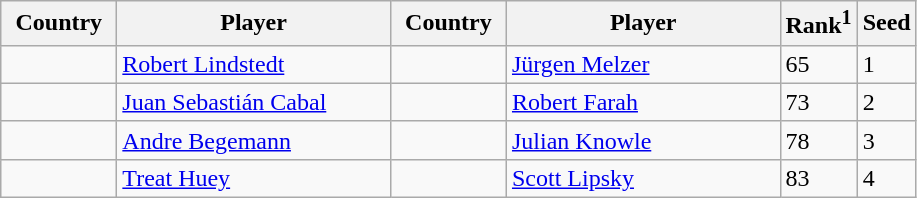<table class="sortable wikitable">
<tr>
<th width="70">Country</th>
<th width="175">Player</th>
<th width="70">Country</th>
<th width="175">Player</th>
<th>Rank<sup>1</sup></th>
<th>Seed</th>
</tr>
<tr>
<td></td>
<td><a href='#'>Robert Lindstedt</a></td>
<td></td>
<td><a href='#'>Jürgen Melzer</a></td>
<td>65</td>
<td>1</td>
</tr>
<tr>
<td></td>
<td><a href='#'>Juan Sebastián Cabal</a></td>
<td></td>
<td><a href='#'>Robert Farah</a></td>
<td>73</td>
<td>2</td>
</tr>
<tr>
<td></td>
<td><a href='#'>Andre Begemann</a></td>
<td></td>
<td><a href='#'>Julian Knowle</a></td>
<td>78</td>
<td>3</td>
</tr>
<tr>
<td></td>
<td><a href='#'>Treat Huey</a></td>
<td></td>
<td><a href='#'>Scott Lipsky</a></td>
<td>83</td>
<td>4</td>
</tr>
</table>
